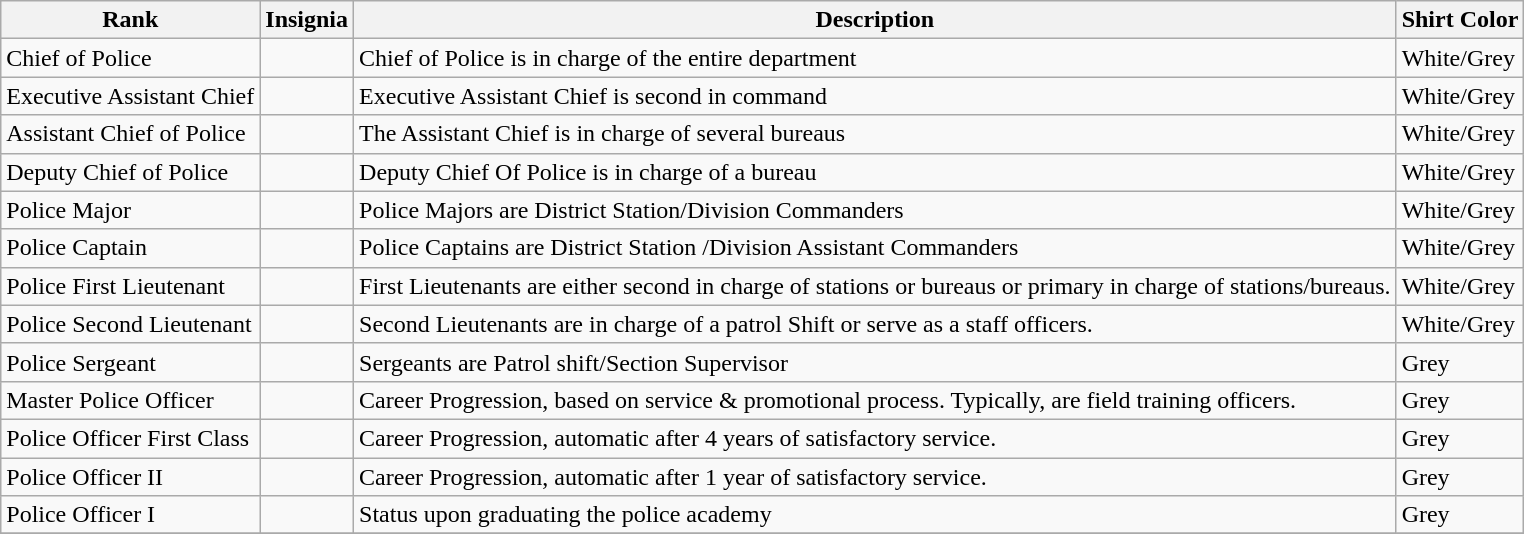<table class="wikitable">
<tr>
<th>Rank</th>
<th>Insignia</th>
<th>Description</th>
<th>Shirt Color</th>
</tr>
<tr>
<td>Chief of Police</td>
<td></td>
<td>Chief of Police is in charge of the entire department</td>
<td>White/Grey</td>
</tr>
<tr>
<td>Executive Assistant Chief</td>
<td></td>
<td>Executive Assistant Chief is second in command</td>
<td>White/Grey</td>
</tr>
<tr>
<td>Assistant Chief of Police</td>
<td></td>
<td>The Assistant Chief is in charge of several bureaus</td>
<td>White/Grey</td>
</tr>
<tr>
<td>Deputy Chief of Police</td>
<td></td>
<td>Deputy Chief Of Police is in charge of a bureau</td>
<td>White/Grey</td>
</tr>
<tr>
<td>Police Major</td>
<td></td>
<td>Police Majors are District Station/Division Commanders</td>
<td>White/Grey</td>
</tr>
<tr>
<td>Police Captain</td>
<td></td>
<td>Police Captains are District Station /Division Assistant Commanders</td>
<td>White/Grey</td>
</tr>
<tr>
<td>Police First Lieutenant</td>
<td></td>
<td>First Lieutenants are either second in charge of stations or bureaus or primary in charge of stations/bureaus.</td>
<td>White/Grey</td>
</tr>
<tr>
<td>Police Second Lieutenant</td>
<td></td>
<td>Second Lieutenants are in charge of a patrol Shift or serve as a staff officers.</td>
<td>White/Grey</td>
</tr>
<tr>
<td>Police Sergeant</td>
<td></td>
<td>Sergeants are Patrol shift/Section Supervisor</td>
<td>Grey</td>
</tr>
<tr>
<td>Master Police Officer</td>
<td></td>
<td>Career Progression, based on service & promotional process. Typically, are field training officers.</td>
<td>Grey</td>
</tr>
<tr>
<td>Police Officer First Class</td>
<td></td>
<td>Career Progression, automatic after 4 years of satisfactory service.</td>
<td>Grey</td>
</tr>
<tr>
<td>Police Officer II</td>
<td></td>
<td>Career Progression, automatic after 1 year of satisfactory service.</td>
<td>Grey</td>
</tr>
<tr>
<td>Police Officer I</td>
<td></td>
<td>Status upon graduating the police academy</td>
<td>Grey</td>
</tr>
<tr>
</tr>
</table>
